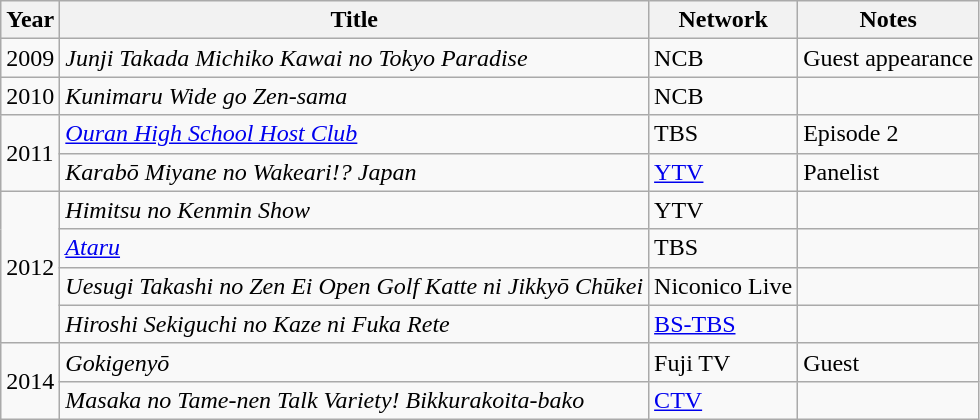<table class="wikitable">
<tr>
<th>Year</th>
<th>Title</th>
<th>Network</th>
<th>Notes</th>
</tr>
<tr>
<td>2009</td>
<td><em>Junji Takada Michiko Kawai no Tokyo Paradise</em></td>
<td>NCB</td>
<td>Guest appearance</td>
</tr>
<tr>
<td>2010</td>
<td><em>Kunimaru Wide go Zen-sama</em></td>
<td>NCB</td>
<td></td>
</tr>
<tr>
<td rowspan="2">2011</td>
<td><em><a href='#'>Ouran High School Host Club</a></em></td>
<td>TBS</td>
<td>Episode 2</td>
</tr>
<tr>
<td><em>Karabō Miyane no Wakeari!? Japan</em></td>
<td><a href='#'>YTV</a></td>
<td>Panelist</td>
</tr>
<tr>
<td rowspan="4">2012</td>
<td><em>Himitsu no Kenmin Show</em></td>
<td>YTV</td>
<td></td>
</tr>
<tr>
<td><em><a href='#'>Ataru</a></em></td>
<td>TBS</td>
<td></td>
</tr>
<tr>
<td><em>Uesugi Takashi no Zen Ei Open Golf Katte ni Jikkyō Chūkei</em></td>
<td>Niconico Live</td>
<td></td>
</tr>
<tr>
<td><em>Hiroshi Sekiguchi no Kaze ni Fuka Rete</em></td>
<td><a href='#'>BS-TBS</a></td>
<td></td>
</tr>
<tr>
<td rowspan="2">2014</td>
<td><em>Gokigenyō</em></td>
<td>Fuji TV</td>
<td>Guest</td>
</tr>
<tr>
<td><em>Masaka no Tame-nen Talk Variety! Bikkurakoita-bako</em></td>
<td><a href='#'>CTV</a></td>
<td></td>
</tr>
</table>
